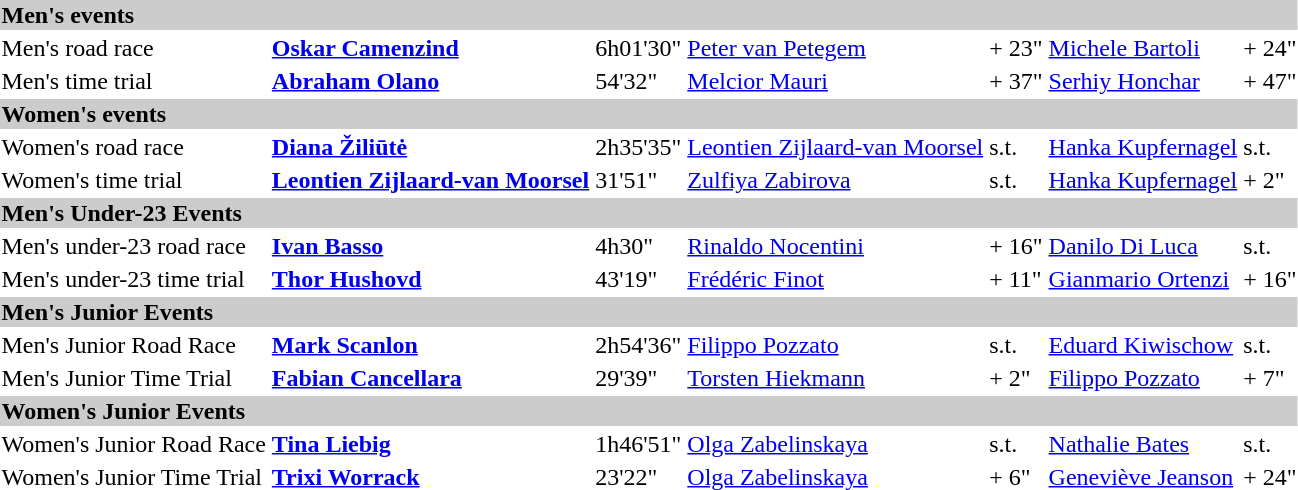<table>
<tr bgcolor="#cccccc">
<td colspan=7><strong>Men's events</strong></td>
</tr>
<tr>
<td>Men's road race <br></td>
<td><strong><a href='#'>Oskar Camenzind</a></strong><br><small></small></td>
<td>6h01'30"</td>
<td><a href='#'>Peter van Petegem</a><br><small></small></td>
<td>+ 23"</td>
<td><a href='#'>Michele Bartoli</a><br><small></small></td>
<td>+ 24"</td>
</tr>
<tr>
<td>Men's time trial<br></td>
<td><strong><a href='#'>Abraham Olano</a></strong><br><small></small></td>
<td>54'32"</td>
<td><a href='#'>Melcior Mauri</a><br><small></small></td>
<td>+ 37"</td>
<td><a href='#'>Serhiy Honchar</a><br><small></small></td>
<td>+ 47"</td>
</tr>
<tr bgcolor="#cccccc">
<td colspan=7><strong>Women's events</strong></td>
</tr>
<tr>
<td>Women's road race<br></td>
<td><strong><a href='#'>Diana Žiliūtė</a></strong><br><small></small></td>
<td>2h35'35"</td>
<td><a href='#'>Leontien Zijlaard-van Moorsel</a><br><small></small></td>
<td>s.t.</td>
<td><a href='#'>Hanka Kupfernagel</a><br><small></small></td>
<td>s.t.</td>
</tr>
<tr>
<td>Women's time trial<br></td>
<td><strong><a href='#'>Leontien Zijlaard-van Moorsel</a></strong><br><small></small></td>
<td>31'51"</td>
<td><a href='#'>Zulfiya Zabirova</a><br><small></small></td>
<td>s.t.</td>
<td><a href='#'>Hanka Kupfernagel</a><br><small></small></td>
<td>+ 2"</td>
</tr>
<tr bgcolor="#cccccc">
<td colspan=7><strong>Men's Under-23 Events</strong></td>
</tr>
<tr>
<td>Men's under-23 road race<br></td>
<td><strong><a href='#'>Ivan Basso</a></strong><br><small></small></td>
<td>4h30"</td>
<td><a href='#'>Rinaldo Nocentini</a><br><small></small></td>
<td>+ 16"</td>
<td><a href='#'>Danilo Di Luca</a><br><small></small></td>
<td>s.t.</td>
</tr>
<tr>
<td>Men's under-23 time trial<br></td>
<td><strong><a href='#'>Thor Hushovd</a></strong><br><small></small></td>
<td>43'19"</td>
<td><a href='#'>Frédéric Finot</a><br><small></small></td>
<td>+ 11"</td>
<td><a href='#'>Gianmario Ortenzi</a><br><small></small></td>
<td>+ 16"</td>
</tr>
<tr bgcolor="#cccccc">
<td colspan=7><strong>Men's Junior Events</strong></td>
</tr>
<tr>
<td>Men's Junior Road Race<br></td>
<td><strong><a href='#'>Mark Scanlon</a></strong><br><small></small></td>
<td>2h54'36"</td>
<td><a href='#'>Filippo Pozzato</a><br><small></small></td>
<td>s.t.</td>
<td><a href='#'>Eduard Kiwischow</a><br><small></small></td>
<td>s.t.</td>
</tr>
<tr>
<td>Men's Junior Time Trial<br></td>
<td><strong><a href='#'>Fabian Cancellara</a></strong><br><small></small></td>
<td>29'39"</td>
<td><a href='#'>Torsten Hiekmann</a><br><small></small></td>
<td>+ 2"</td>
<td><a href='#'>Filippo Pozzato</a><br><small></small></td>
<td>+ 7"</td>
</tr>
<tr bgcolor="#cccccc">
<td colspan=7><strong>Women's Junior Events</strong></td>
</tr>
<tr>
<td>Women's Junior Road Race<br></td>
<td><strong><a href='#'>Tina Liebig</a></strong><br><small></small></td>
<td>1h46'51"</td>
<td><a href='#'>Olga Zabelinskaya</a><br><small></small></td>
<td>s.t.</td>
<td><a href='#'>Nathalie Bates</a><br><small></small></td>
<td>s.t.</td>
</tr>
<tr>
<td>Women's Junior Time Trial<br></td>
<td><strong><a href='#'>Trixi Worrack</a></strong><br><small></small></td>
<td>23'22"</td>
<td><a href='#'>Olga Zabelinskaya</a><br><small></small></td>
<td>+ 6"</td>
<td><a href='#'>Geneviève Jeanson</a><br><small></small></td>
<td>+ 24"</td>
</tr>
<tr>
</tr>
</table>
